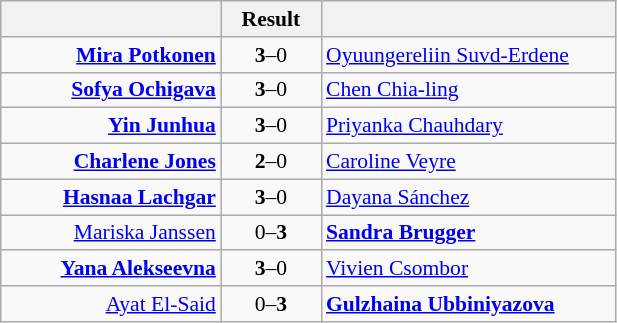<table class="wikitable" style="text-align: center; font-size:90% ">
<tr>
<th align="right" width="140"></th>
<th width="60">Result</th>
<th align="left" width="190"></th>
</tr>
<tr>
<td align=right><strong><a href='#'>Mira Potkonen</a></strong> </td>
<td align=center><strong>3</strong>–0</td>
<td align=left> <a href='#'>Oyuungereliin Suvd-Erdene</a></td>
</tr>
<tr>
<td align=right><strong><a href='#'>Sofya Ochigava</a></strong> </td>
<td align=center><strong>3</strong>–0</td>
<td align=left> <a href='#'>Chen Chia-ling</a></td>
</tr>
<tr>
<td align=right><strong><a href='#'>Yin Junhua</a></strong> </td>
<td align=center><strong>3</strong>–0</td>
<td align=left> <a href='#'>Priyanka Chauhdary</a></td>
</tr>
<tr>
<td align=right><strong><a href='#'>Charlene Jones</a></strong> </td>
<td align=center><strong>2</strong>–0</td>
<td align=left> <a href='#'>Caroline Veyre</a></td>
</tr>
<tr>
<td align=right><strong><a href='#'>Hasnaa Lachgar</a></strong> </td>
<td align=center><strong>3</strong>–0</td>
<td align=left> <a href='#'>Dayana Sánchez</a></td>
</tr>
<tr>
<td align=right><a href='#'>Mariska Janssen</a> </td>
<td align=center>0–<strong>3</strong></td>
<td align=left> <strong><a href='#'>Sandra Brugger</a></strong></td>
</tr>
<tr>
<td align=right><strong><a href='#'>Yana Alekseevna</a></strong> </td>
<td align=center><strong>3</strong>–0</td>
<td align=left> <a href='#'>Vivien Csombor</a></td>
</tr>
<tr>
<td align=right><a href='#'>Ayat El-Said</a> </td>
<td align=center>0–<strong>3</strong></td>
<td align=left> <strong><a href='#'>Gulzhaina Ubbiniyazova</a></strong></td>
</tr>
</table>
